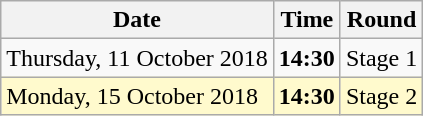<table class="wikitable">
<tr>
<th>Date</th>
<th>Time</th>
<th>Round</th>
</tr>
<tr>
<td>Thursday, 11 October 2018</td>
<td><strong>14:30</strong></td>
<td>Stage 1</td>
</tr>
<tr>
<td style=background:lemonchiffon>Monday, 15 October 2018</td>
<td style=background:lemonchiffon><strong>14:30</strong></td>
<td style=background:lemonchiffon>Stage   2</td>
</tr>
</table>
